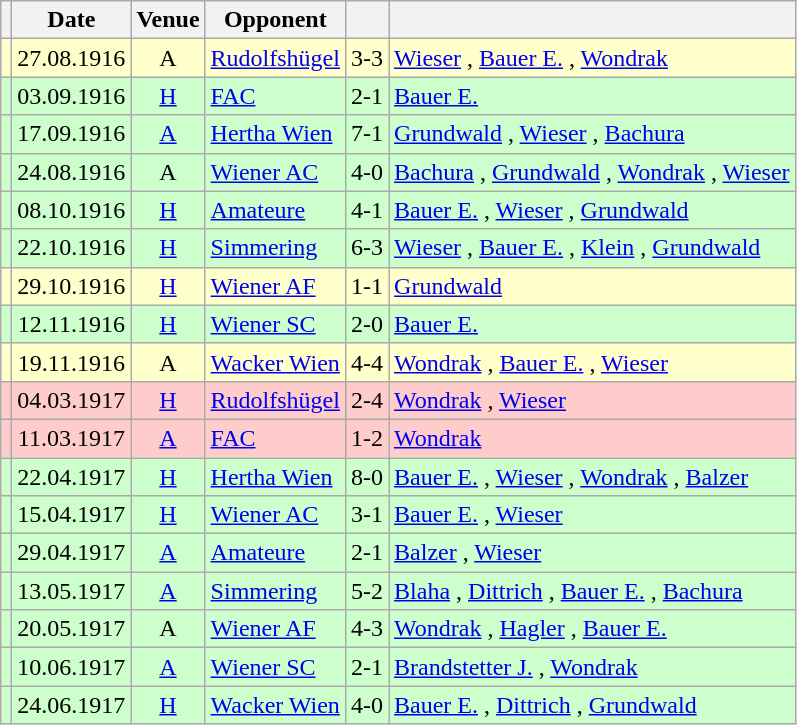<table class="wikitable" Style="text-align: center">
<tr>
<th></th>
<th>Date</th>
<th>Venue</th>
<th>Opponent</th>
<th></th>
<th></th>
</tr>
<tr style="background:#ffc">
<td></td>
<td>27.08.1916</td>
<td>A</td>
<td align="left"><a href='#'>Rudolfshügel</a></td>
<td>3-3</td>
<td align="left"><a href='#'>Wieser</a> , <a href='#'>Bauer E.</a> , <a href='#'>Wondrak</a> </td>
</tr>
<tr style="background:#cfc">
<td></td>
<td>03.09.1916</td>
<td><a href='#'>H</a></td>
<td align="left"><a href='#'>FAC</a></td>
<td>2-1</td>
<td align="left"><a href='#'>Bauer E.</a>  </td>
</tr>
<tr style="background:#cfc">
<td></td>
<td>17.09.1916</td>
<td><a href='#'>A</a></td>
<td align="left"><a href='#'>Hertha Wien</a></td>
<td>7-1</td>
<td align="left"><a href='#'>Grundwald</a>  , <a href='#'>Wieser</a>  , <a href='#'>Bachura</a>   </td>
</tr>
<tr style="background:#cfc">
<td></td>
<td>24.08.1916</td>
<td>A</td>
<td align="left"><a href='#'>Wiener AC</a></td>
<td>4-0</td>
<td align="left"><a href='#'>Bachura</a> , <a href='#'>Grundwald</a> , <a href='#'>Wondrak</a> , <a href='#'>Wieser</a> </td>
</tr>
<tr style="background:#cfc">
<td></td>
<td>08.10.1916</td>
<td><a href='#'>H</a></td>
<td align="left"><a href='#'>Amateure</a></td>
<td>4-1</td>
<td align="left"><a href='#'>Bauer E.</a> , <a href='#'>Wieser</a>  , <a href='#'>Grundwald</a> </td>
</tr>
<tr style="background:#cfc">
<td></td>
<td>22.10.1916</td>
<td><a href='#'>H</a></td>
<td align="left"><a href='#'>Simmering</a></td>
<td>6-3</td>
<td align="left"><a href='#'>Wieser</a> , <a href='#'>Bauer E.</a>   , <a href='#'>Klein</a> , <a href='#'>Grundwald</a> </td>
</tr>
<tr style="background:#ffc">
<td></td>
<td>29.10.1916</td>
<td><a href='#'>H</a></td>
<td align="left"><a href='#'>Wiener AF</a></td>
<td>1-1</td>
<td align="left"><a href='#'>Grundwald</a> </td>
</tr>
<tr style="background:#cfc">
<td></td>
<td>12.11.1916</td>
<td><a href='#'>H</a></td>
<td align="left"><a href='#'>Wiener SC</a></td>
<td>2-0</td>
<td align="left"><a href='#'>Bauer E.</a>  </td>
</tr>
<tr style="background:#ffc">
<td></td>
<td>19.11.1916</td>
<td>A</td>
<td align="left"><a href='#'>Wacker Wien</a></td>
<td>4-4</td>
<td align="left"><a href='#'>Wondrak</a> , <a href='#'>Bauer E.</a> , <a href='#'>Wieser</a>  </td>
</tr>
<tr style="background:#fcc">
<td></td>
<td>04.03.1917</td>
<td><a href='#'>H</a></td>
<td align="left"><a href='#'>Rudolfshügel</a></td>
<td>2-4</td>
<td align="left"><a href='#'>Wondrak</a> , <a href='#'>Wieser</a> </td>
</tr>
<tr style="background:#fcc">
<td></td>
<td>11.03.1917</td>
<td><a href='#'>A</a></td>
<td align="left"><a href='#'>FAC</a></td>
<td>1-2</td>
<td align="left"><a href='#'>Wondrak</a> </td>
</tr>
<tr style="background:#cfc">
<td></td>
<td>22.04.1917</td>
<td><a href='#'>H</a></td>
<td align="left"><a href='#'>Hertha Wien</a></td>
<td>8-0</td>
<td align="left"><a href='#'>Bauer E.</a>   , <a href='#'>Wieser</a>  , <a href='#'>Wondrak</a>  , <a href='#'>Balzer</a> </td>
</tr>
<tr style="background:#cfc">
<td></td>
<td>15.04.1917</td>
<td><a href='#'>H</a></td>
<td align="left"><a href='#'>Wiener AC</a></td>
<td>3-1</td>
<td align="left"><a href='#'>Bauer E.</a>  , <a href='#'>Wieser</a> </td>
</tr>
<tr style="background:#cfc">
<td></td>
<td>29.04.1917</td>
<td><a href='#'>A</a></td>
<td align="left"><a href='#'>Amateure</a></td>
<td>2-1</td>
<td align="left"><a href='#'>Balzer</a> , <a href='#'>Wieser</a> </td>
</tr>
<tr style="background:#cfc">
<td></td>
<td>13.05.1917</td>
<td><a href='#'>A</a></td>
<td align="left"><a href='#'>Simmering</a></td>
<td>5-2</td>
<td align="left"><a href='#'>Blaha</a> , <a href='#'>Dittrich</a> , <a href='#'>Bauer E.</a>  , <a href='#'>Bachura</a> </td>
</tr>
<tr style="background:#cfc">
<td></td>
<td>20.05.1917</td>
<td>A</td>
<td align="left"><a href='#'>Wiener AF</a></td>
<td>4-3</td>
<td align="left"><a href='#'>Wondrak</a> , <a href='#'>Hagler</a> , <a href='#'>Bauer E.</a>  </td>
</tr>
<tr style="background:#cfc">
<td></td>
<td>10.06.1917</td>
<td><a href='#'>A</a></td>
<td align="left"><a href='#'>Wiener SC</a></td>
<td>2-1</td>
<td align="left"><a href='#'>Brandstetter J.</a> , <a href='#'>Wondrak</a> </td>
</tr>
<tr style="background:#cfc">
<td></td>
<td>24.06.1917</td>
<td><a href='#'>H</a></td>
<td align="left"><a href='#'>Wacker Wien</a></td>
<td>4-0</td>
<td align="left"><a href='#'>Bauer E.</a>  , <a href='#'>Dittrich</a> , <a href='#'>Grundwald</a> </td>
</tr>
</table>
